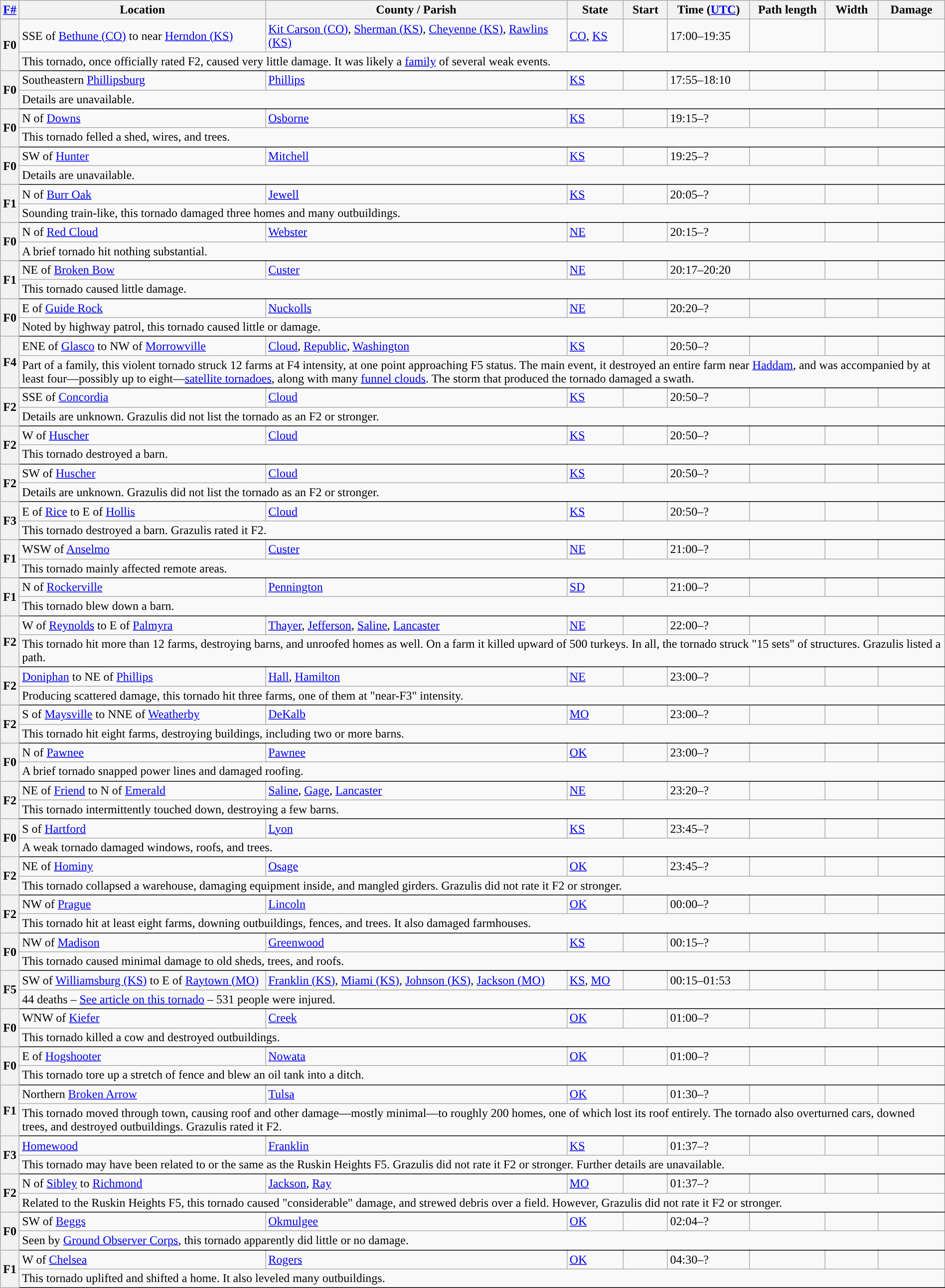<table class="wikitable sortable" style="width:100%;">
<tr>
<th scope="col"  style="width:2%; text-align:center;"><a href='#'>F#</a></th>
<th scope="col" text-align:center;" class="unsortable">Location</th>
<th scope="col" text-align:center;" class="unsortable">County / Parish</th>
<th scope="col" text-align:center;">State</th>
<th scope="col" align="center">Start </th>
<th scope="col" text-align:center;">Time (<a href='#'>UTC</a>)</th>
<th scope="col" text-align:center;">Path length</th>
<th scope="col" text-align:center;">Width</th>
<th scope="col" text-align:center;">Damage</th>
</tr>
<tr>
<th scope="row" rowspan="2" style="background-color:#">F0</th>
<td>SSE of <a href='#'>Bethune (CO)</a> to near <a href='#'>Herndon (KS)</a></td>
<td><a href='#'>Kit Carson (CO)</a>, <a href='#'>Sherman (KS)</a>, <a href='#'>Cheyenne (KS)</a>, <a href='#'>Rawlins (KS)</a></td>
<td><a href='#'>CO</a>, <a href='#'>KS</a></td>
<td></td>
<td>17:00–19:35</td>
<td></td>
<td></td>
<td></td>
</tr>
<tr class="expand-child">
<td colspan="9" style=" border-bottom: 1px solid black;">This tornado, once officially rated F2, caused very little damage. It was likely a <a href='#'>family</a> of several weak events.</td>
</tr>
<tr>
<th scope="row" rowspan="2" style="background-color:#">F0</th>
<td>Southeastern <a href='#'>Phillipsburg</a></td>
<td><a href='#'>Phillips</a></td>
<td><a href='#'>KS</a></td>
<td></td>
<td>17:55–18:10</td>
<td></td>
<td></td>
<td></td>
</tr>
<tr class="expand-child">
<td colspan="9" style=" border-bottom: 1px solid black;">Details are unavailable.</td>
</tr>
<tr>
<th scope="row" rowspan="2" style="background-color:#">F0</th>
<td>N of <a href='#'>Downs</a></td>
<td><a href='#'>Osborne</a></td>
<td><a href='#'>KS</a></td>
<td></td>
<td>19:15–?</td>
<td></td>
<td></td>
<td></td>
</tr>
<tr class="expand-child">
<td colspan="9" style=" border-bottom: 1px solid black;">This tornado felled a shed, wires, and trees.</td>
</tr>
<tr>
<th scope="row" rowspan="2" style="background-color:#">F0</th>
<td>SW of <a href='#'>Hunter</a></td>
<td><a href='#'>Mitchell</a></td>
<td><a href='#'>KS</a></td>
<td></td>
<td>19:25–?</td>
<td></td>
<td></td>
<td></td>
</tr>
<tr class="expand-child">
<td colspan="9" style=" border-bottom: 1px solid black;">Details are unavailable.</td>
</tr>
<tr>
<th scope="row" rowspan="2" style="background-color:#">F1</th>
<td>N of <a href='#'>Burr Oak</a></td>
<td><a href='#'>Jewell</a></td>
<td><a href='#'>KS</a></td>
<td></td>
<td>20:05–?</td>
<td></td>
<td></td>
<td></td>
</tr>
<tr class="expand-child">
<td colspan="9" style=" border-bottom: 1px solid black;">Sounding train-like, this tornado damaged three homes and many outbuildings.</td>
</tr>
<tr>
<th scope="row" rowspan="2" style="background-color:#">F0</th>
<td>N of <a href='#'>Red Cloud</a></td>
<td><a href='#'>Webster</a></td>
<td><a href='#'>NE</a></td>
<td></td>
<td>20:15–?</td>
<td></td>
<td></td>
<td></td>
</tr>
<tr class="expand-child">
<td colspan="9" style=" border-bottom: 1px solid black;">A brief tornado hit nothing substantial.</td>
</tr>
<tr>
<th scope="row" rowspan="2" style="background-color:#">F1</th>
<td>NE of <a href='#'>Broken Bow</a></td>
<td><a href='#'>Custer</a></td>
<td><a href='#'>NE</a></td>
<td></td>
<td>20:17–20:20</td>
<td></td>
<td></td>
<td></td>
</tr>
<tr class="expand-child">
<td colspan="9" style=" border-bottom: 1px solid black;">This tornado caused little damage.</td>
</tr>
<tr>
<th scope="row" rowspan="2" style="background-color:#">F0</th>
<td>E of <a href='#'>Guide Rock</a></td>
<td><a href='#'>Nuckolls</a></td>
<td><a href='#'>NE</a></td>
<td></td>
<td>20:20–?</td>
<td></td>
<td></td>
<td></td>
</tr>
<tr class="expand-child">
<td colspan="9" style=" border-bottom: 1px solid black;">Noted by highway patrol, this tornado caused little or damage.</td>
</tr>
<tr>
<th scope="row" rowspan="2" style="background-color:#">F4</th>
<td>ENE of <a href='#'>Glasco</a> to NW of <a href='#'>Morrowville</a></td>
<td><a href='#'>Cloud</a>, <a href='#'>Republic</a>, <a href='#'>Washington</a></td>
<td><a href='#'>KS</a></td>
<td></td>
<td>20:50–?</td>
<td></td>
<td></td>
<td></td>
</tr>
<tr class="expand-child">
<td colspan="9" style=" border-bottom: 1px solid black;">Part of a family, this violent tornado struck 12 farms at F4 intensity, at one point approaching F5 status. The main event, it destroyed an entire farm near <a href='#'>Haddam</a>, and was accompanied by at least four—possibly up to eight—<a href='#'>satellite tornadoes</a>, along with many <a href='#'>funnel clouds</a>. The storm that produced the tornado damaged a  swath.</td>
</tr>
<tr>
<th scope="row" rowspan="2" style="background-color:#">F2</th>
<td>SSE of <a href='#'>Concordia</a></td>
<td><a href='#'>Cloud</a></td>
<td><a href='#'>KS</a></td>
<td></td>
<td>20:50–?</td>
<td></td>
<td></td>
<td></td>
</tr>
<tr class="expand-child">
<td colspan="9" style=" border-bottom: 1px solid black;">Details are unknown. Grazulis did not list the tornado as an F2 or stronger.</td>
</tr>
<tr>
<th scope="row" rowspan="2" style="background-color:#">F2</th>
<td>W of <a href='#'>Huscher</a></td>
<td><a href='#'>Cloud</a></td>
<td><a href='#'>KS</a></td>
<td></td>
<td>20:50–?</td>
<td></td>
<td></td>
<td></td>
</tr>
<tr class="expand-child">
<td colspan="9" style=" border-bottom: 1px solid black;">This tornado destroyed a barn.</td>
</tr>
<tr>
<th scope="row" rowspan="2" style="background-color:#">F2</th>
<td>SW of <a href='#'>Huscher</a></td>
<td><a href='#'>Cloud</a></td>
<td><a href='#'>KS</a></td>
<td></td>
<td>20:50–?</td>
<td></td>
<td></td>
<td></td>
</tr>
<tr class="expand-child">
<td colspan="9" style=" border-bottom: 1px solid black;">Details are unknown. Grazulis did not list the tornado as an F2 or stronger.</td>
</tr>
<tr>
<th scope="row" rowspan="2" style="background-color:#">F3</th>
<td>E of <a href='#'>Rice</a> to E of <a href='#'>Hollis</a></td>
<td><a href='#'>Cloud</a></td>
<td><a href='#'>KS</a></td>
<td></td>
<td>20:50–?</td>
<td></td>
<td></td>
<td></td>
</tr>
<tr class="expand-child">
<td colspan="9" style=" border-bottom: 1px solid black;">This tornado destroyed a barn. Grazulis rated it F2.</td>
</tr>
<tr>
<th scope="row" rowspan="2" style="background-color:#">F1</th>
<td>WSW of <a href='#'>Anselmo</a></td>
<td><a href='#'>Custer</a></td>
<td><a href='#'>NE</a></td>
<td></td>
<td>21:00–?</td>
<td></td>
<td></td>
<td></td>
</tr>
<tr class="expand-child">
<td colspan="9" style=" border-bottom: 1px solid black;">This tornado mainly affected remote areas.</td>
</tr>
<tr>
<th scope="row" rowspan="2" style="background-color:#">F1</th>
<td>N of <a href='#'>Rockerville</a></td>
<td><a href='#'>Pennington</a></td>
<td><a href='#'>SD</a></td>
<td></td>
<td>21:00–?</td>
<td></td>
<td></td>
<td></td>
</tr>
<tr class="expand-child">
<td colspan="9" style=" border-bottom: 1px solid black;">This tornado blew down a barn.</td>
</tr>
<tr>
<th scope="row" rowspan="2" style="background-color:#">F2</th>
<td>W of <a href='#'>Reynolds</a> to E of <a href='#'>Palmyra</a></td>
<td><a href='#'>Thayer</a>, <a href='#'>Jefferson</a>, <a href='#'>Saline</a>, <a href='#'>Lancaster</a></td>
<td><a href='#'>NE</a></td>
<td></td>
<td>22:00–?</td>
<td></td>
<td></td>
<td></td>
</tr>
<tr class="expand-child">
<td colspan="9" style=" border-bottom: 1px solid black;">This tornado hit more than 12 farms, destroying barns, and unroofed homes as well. On a farm it killed upward of 500 turkeys. In all, the tornado struck "15 sets" of structures. Grazulis listed a  path.</td>
</tr>
<tr>
<th scope="row" rowspan="2" style="background-color:#">F2</th>
<td><a href='#'>Doniphan</a> to NE of <a href='#'>Phillips</a></td>
<td><a href='#'>Hall</a>, <a href='#'>Hamilton</a></td>
<td><a href='#'>NE</a></td>
<td></td>
<td>23:00–?</td>
<td></td>
<td></td>
<td></td>
</tr>
<tr class="expand-child">
<td colspan="9" style=" border-bottom: 1px solid black;">Producing scattered damage, this tornado hit three farms, one of them at "near-F3" intensity.</td>
</tr>
<tr>
<th scope="row" rowspan="2" style="background-color:#">F2</th>
<td>S of <a href='#'>Maysville</a> to NNE of <a href='#'>Weatherby</a></td>
<td><a href='#'>DeKalb</a></td>
<td><a href='#'>MO</a></td>
<td></td>
<td>23:00–?</td>
<td></td>
<td></td>
<td></td>
</tr>
<tr class="expand-child">
<td colspan="9" style=" border-bottom: 1px solid black;">This tornado hit eight farms, destroying buildings, including two or more barns.</td>
</tr>
<tr>
<th scope="row" rowspan="2" style="background-color:#">F0</th>
<td>N of <a href='#'>Pawnee</a></td>
<td><a href='#'>Pawnee</a></td>
<td><a href='#'>OK</a></td>
<td></td>
<td>23:00–?</td>
<td></td>
<td></td>
<td></td>
</tr>
<tr class="expand-child">
<td colspan="9" style=" border-bottom: 1px solid black;">A brief tornado snapped power lines and damaged roofing.</td>
</tr>
<tr>
<th scope="row" rowspan="2" style="background-color:#">F2</th>
<td>NE of <a href='#'>Friend</a> to N of <a href='#'>Emerald</a></td>
<td><a href='#'>Saline</a>, <a href='#'>Gage</a>, <a href='#'>Lancaster</a></td>
<td><a href='#'>NE</a></td>
<td></td>
<td>23:20–?</td>
<td></td>
<td></td>
<td></td>
</tr>
<tr class="expand-child">
<td colspan="9" style=" border-bottom: 1px solid black;">This tornado intermittently touched down, destroying a few barns.</td>
</tr>
<tr>
<th scope="row" rowspan="2" style="background-color:#">F0</th>
<td>S of <a href='#'>Hartford</a></td>
<td><a href='#'>Lyon</a></td>
<td><a href='#'>KS</a></td>
<td></td>
<td>23:45–?</td>
<td></td>
<td></td>
<td></td>
</tr>
<tr class="expand-child">
<td colspan="9" style=" border-bottom: 1px solid black;">A weak tornado damaged windows, roofs, and trees.</td>
</tr>
<tr>
<th scope="row" rowspan="2" style="background-color:#">F2</th>
<td>NE of <a href='#'>Hominy</a></td>
<td><a href='#'>Osage</a></td>
<td><a href='#'>OK</a></td>
<td></td>
<td>23:45–?</td>
<td></td>
<td></td>
<td></td>
</tr>
<tr class="expand-child">
<td colspan="9" style=" border-bottom: 1px solid black;">This tornado collapsed a warehouse, damaging equipment inside, and mangled girders. Grazulis did not rate it F2 or stronger.</td>
</tr>
<tr>
<th scope="row" rowspan="2" style="background-color:#">F2</th>
<td>NW of <a href='#'>Prague</a></td>
<td><a href='#'>Lincoln</a></td>
<td><a href='#'>OK</a></td>
<td></td>
<td>00:00–?</td>
<td></td>
<td></td>
<td></td>
</tr>
<tr class="expand-child">
<td colspan="9" style=" border-bottom: 1px solid black;">This tornado hit at least eight farms, downing outbuildings, fences, and trees. It also damaged farmhouses.</td>
</tr>
<tr>
<th scope="row" rowspan="2" style="background-color:#">F0</th>
<td>NW of <a href='#'>Madison</a></td>
<td><a href='#'>Greenwood</a></td>
<td><a href='#'>KS</a></td>
<td></td>
<td>00:15–?</td>
<td></td>
<td></td>
<td></td>
</tr>
<tr class="expand-child">
<td colspan="9" style=" border-bottom: 1px solid black;">This tornado caused minimal damage to old sheds, trees, and roofs.</td>
</tr>
<tr>
<th scope="row" rowspan="2" style="background-color:#">F5</th>
<td>SW of <a href='#'>Williamsburg (KS)</a> to E of <a href='#'>Raytown (MO)</a></td>
<td><a href='#'>Franklin (KS)</a>, <a href='#'>Miami (KS)</a>, <a href='#'>Johnson (KS)</a>, <a href='#'>Jackson (MO)</a></td>
<td><a href='#'>KS</a>, <a href='#'>MO</a></td>
<td></td>
<td>00:15–01:53</td>
<td></td>
<td></td>
<td></td>
</tr>
<tr class="expand-child">
<td colspan="9" style=" border-bottom: 1px solid black;">44 deaths – <a href='#'>See article on this tornado</a> – 531 people were injured.</td>
</tr>
<tr>
<th scope="row" rowspan="2" style="background-color:#">F0</th>
<td>WNW of <a href='#'>Kiefer</a></td>
<td><a href='#'>Creek</a></td>
<td><a href='#'>OK</a></td>
<td></td>
<td>01:00–?</td>
<td></td>
<td></td>
<td></td>
</tr>
<tr class="expand-child">
<td colspan="9" style=" border-bottom: 1px solid black;">This tornado killed a cow and destroyed outbuildings.</td>
</tr>
<tr>
<th scope="row" rowspan="2" style="background-color:#">F0</th>
<td>E of <a href='#'>Hogshooter</a></td>
<td><a href='#'>Nowata</a></td>
<td><a href='#'>OK</a></td>
<td></td>
<td>01:00–?</td>
<td></td>
<td></td>
<td></td>
</tr>
<tr class="expand-child">
<td colspan="9" style=" border-bottom: 1px solid black;">This tornado tore up a  stretch of fence and blew an oil tank into a ditch.</td>
</tr>
<tr>
<th scope="row" rowspan="2" style="background-color:#">F1</th>
<td>Northern <a href='#'>Broken Arrow</a></td>
<td><a href='#'>Tulsa</a></td>
<td><a href='#'>OK</a></td>
<td></td>
<td>01:30–?</td>
<td></td>
<td></td>
<td></td>
</tr>
<tr class="expand-child">
<td colspan="9" style=" border-bottom: 1px solid black;">This tornado moved through town, causing roof and other damage—mostly minimal—to roughly 200 homes, one of which lost its roof entirely. The tornado also overturned cars, downed trees, and destroyed outbuildings. Grazulis rated it F2.</td>
</tr>
<tr>
<th scope="row" rowspan="2" style="background-color:#">F3</th>
<td><a href='#'>Homewood</a></td>
<td><a href='#'>Franklin</a></td>
<td><a href='#'>KS</a></td>
<td></td>
<td>01:37–?</td>
<td></td>
<td></td>
<td></td>
</tr>
<tr class="expand-child">
<td colspan="9" style=" border-bottom: 1px solid black;">This tornado may have been related to or the same as the Ruskin Heights F5. Grazulis did not rate it F2 or stronger. Further details are unavailable.</td>
</tr>
<tr>
<th scope="row" rowspan="2" style="background-color:#">F2</th>
<td>N of <a href='#'>Sibley</a> to <a href='#'>Richmond</a></td>
<td><a href='#'>Jackson</a>, <a href='#'>Ray</a></td>
<td><a href='#'>MO</a></td>
<td></td>
<td>01:37–?</td>
<td></td>
<td></td>
<td></td>
</tr>
<tr class="expand-child">
<td colspan="9" style=" border-bottom: 1px solid black;">Related to the Ruskin Heights F5, this tornado caused "considerable" damage, and strewed debris over a  field. However, Grazulis did not rate it F2 or stronger.</td>
</tr>
<tr>
<th scope="row" rowspan="2" style="background-color:#">F0</th>
<td>SW of <a href='#'>Beggs</a></td>
<td><a href='#'>Okmulgee</a></td>
<td><a href='#'>OK</a></td>
<td></td>
<td>02:04–?</td>
<td></td>
<td></td>
<td></td>
</tr>
<tr class="expand-child">
<td colspan="9" style=" border-bottom: 1px solid black;">Seen by <a href='#'>Ground Observer Corps</a>, this tornado apparently did little or no damage.</td>
</tr>
<tr>
<th scope="row" rowspan="2" style="background-color:#">F1</th>
<td>W of <a href='#'>Chelsea</a></td>
<td><a href='#'>Rogers</a></td>
<td><a href='#'>OK</a></td>
<td></td>
<td>04:30–?</td>
<td></td>
<td></td>
<td></td>
</tr>
<tr class="expand-child">
<td colspan="9" style=" border-bottom: 1px solid black;">This tornado uplifted and shifted a home. It also leveled many outbuildings.</td>
</tr>
</table>
